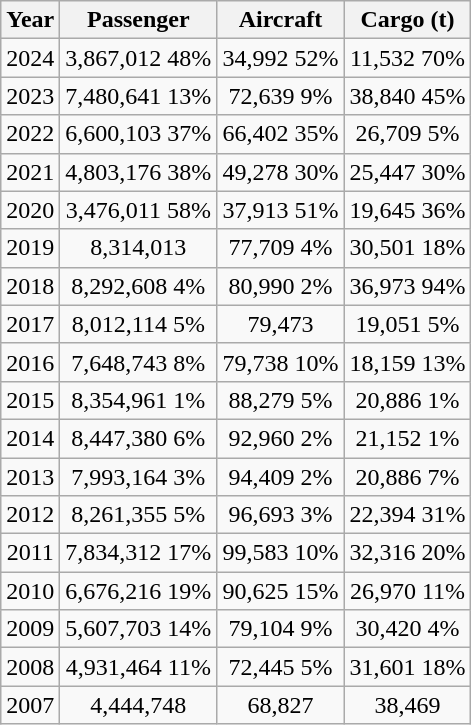<table class="wikitable sortable">
<tr>
<th>Year</th>
<th>Passenger</th>
<th>Aircraft</th>
<th>Cargo (t)</th>
</tr>
<tr style="text-align:center;">
<td>2024</td>
<td style="text-align:center;">3,867,012  48%</td>
<td>34,992  52%</td>
<td>11,532  70%</td>
</tr>
<tr style="text-align:center;">
<td>2023</td>
<td style="text-align:center;">7,480,641  13%</td>
<td>72,639  9%</td>
<td>38,840  45%</td>
</tr>
<tr style="text-align:center;">
<td>2022</td>
<td style="text-align:center;">6,600,103  37%</td>
<td>66,402  35%</td>
<td>26,709  5%</td>
</tr>
<tr style="text-align:center;">
<td>2021</td>
<td style="text-align:center;">4,803,176  38%</td>
<td>49,278  30%</td>
<td>25,447  30%</td>
</tr>
<tr style="text-align:center;">
<td>2020</td>
<td style="text-align:center;">3,476,011  58%</td>
<td>37,913  51%</td>
<td>19,645  36%</td>
</tr>
<tr style="text-align:center;">
<td>2019</td>
<td style="text-align:center;">8,314,013 </td>
<td>77,709  4%</td>
<td>30,501  18%</td>
</tr>
<tr style="text-align:center;">
<td>2018</td>
<td style="text-align:center;">8,292,608  4%</td>
<td>80,990  2%</td>
<td>36,973  94%</td>
</tr>
<tr style="text-align:center;">
<td>2017</td>
<td style="text-align:center;">8,012,114  5%</td>
<td>79,473 </td>
<td>19,051  5%</td>
</tr>
<tr style="text-align:center;">
<td>2016</td>
<td style="text-align:center;">7,648,743  8%</td>
<td>79,738  10%</td>
<td>18,159  13%</td>
</tr>
<tr style="text-align:center;">
<td>2015</td>
<td style="text-align:center;">8,354,961  1%</td>
<td>88,279  5%</td>
<td>20,886  1%</td>
</tr>
<tr style="text-align:center;">
<td>2014</td>
<td style="text-align:center;">8,447,380  6%</td>
<td>92,960  2%</td>
<td>21,152  1%</td>
</tr>
<tr style="text-align:center;">
<td>2013</td>
<td style="text-align:center;">7,993,164  3%</td>
<td>94,409  2%</td>
<td>20,886  7%</td>
</tr>
<tr style="text-align:center;">
<td>2012</td>
<td style="text-align:center;">8,261,355  5%</td>
<td>96,693  3%</td>
<td>22,394  31%</td>
</tr>
<tr style="text-align:center;">
<td>2011</td>
<td style="text-align:center;">7,834,312  17%</td>
<td>99,583  10%</td>
<td>32,316  20%</td>
</tr>
<tr style="text-align:center;">
<td>2010</td>
<td style="text-align:center;">6,676,216  19%</td>
<td>90,625  15%</td>
<td>26,970  11%</td>
</tr>
<tr style="text-align:center;">
<td>2009</td>
<td style="text-align:center;">5,607,703  14%</td>
<td>79,104  9%</td>
<td>30,420  4%</td>
</tr>
<tr style="text-align:center;">
<td>2008</td>
<td style="text-align:center;">4,931,464  11%</td>
<td>72,445  5%</td>
<td>31,601  18%</td>
</tr>
<tr style="text-align:center;">
<td>2007</td>
<td style="text-align:center;">4,444,748</td>
<td>68,827</td>
<td>38,469</td>
</tr>
</table>
